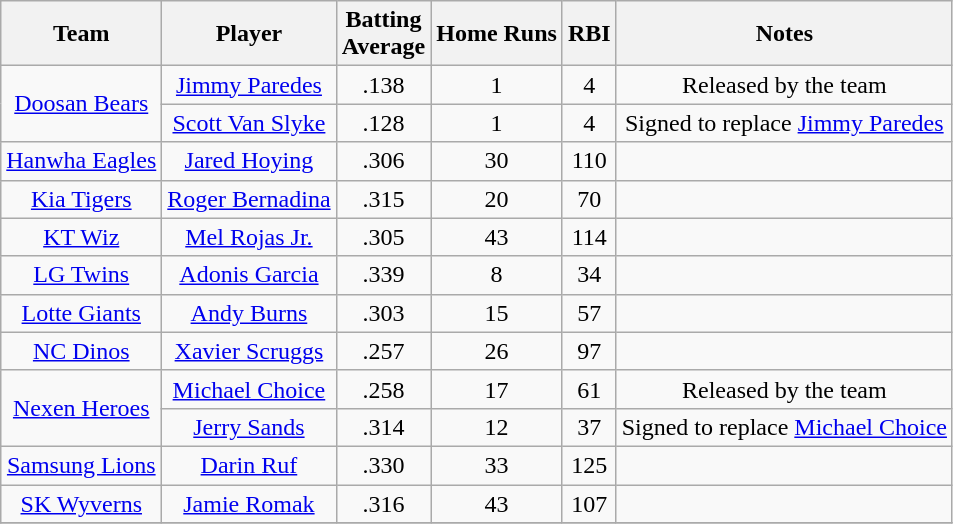<table class="wikitable sortable" style="text-align:center;">
<tr>
<th>Team</th>
<th>Player</th>
<th>Batting<br>Average</th>
<th>Home Runs</th>
<th>RBI</th>
<th>Notes</th>
</tr>
<tr>
<td rowspan = 2><a href='#'>Doosan Bears</a></td>
<td><a href='#'>Jimmy Paredes</a></td>
<td>.138</td>
<td>1</td>
<td>4</td>
<td>Released by the team</td>
</tr>
<tr>
<td><a href='#'>Scott Van Slyke</a></td>
<td>.128</td>
<td>1</td>
<td>4</td>
<td>Signed to replace <a href='#'>Jimmy Paredes</a></td>
</tr>
<tr>
<td><a href='#'>Hanwha Eagles</a></td>
<td><a href='#'>Jared Hoying</a></td>
<td>.306</td>
<td>30</td>
<td>110</td>
<td></td>
</tr>
<tr>
<td><a href='#'>Kia Tigers</a></td>
<td><a href='#'>Roger Bernadina</a></td>
<td>.315</td>
<td>20</td>
<td>70</td>
<td></td>
</tr>
<tr>
<td><a href='#'>KT Wiz</a></td>
<td><a href='#'>Mel Rojas Jr.</a></td>
<td>.305</td>
<td>43</td>
<td>114</td>
<td></td>
</tr>
<tr>
<td><a href='#'>LG Twins</a></td>
<td><a href='#'>Adonis Garcia</a></td>
<td>.339</td>
<td>8</td>
<td>34</td>
<td></td>
</tr>
<tr>
<td><a href='#'>Lotte Giants</a></td>
<td><a href='#'>Andy Burns</a></td>
<td>.303</td>
<td>15</td>
<td>57</td>
<td></td>
</tr>
<tr>
<td><a href='#'>NC Dinos</a></td>
<td><a href='#'>Xavier Scruggs</a></td>
<td>.257</td>
<td>26</td>
<td>97</td>
<td></td>
</tr>
<tr>
<td rowspan = 2><a href='#'>Nexen Heroes</a></td>
<td><a href='#'>Michael Choice</a></td>
<td>.258</td>
<td>17</td>
<td>61</td>
<td>Released by the team</td>
</tr>
<tr>
<td><a href='#'>Jerry Sands</a></td>
<td>.314</td>
<td>12</td>
<td>37</td>
<td>Signed to replace <a href='#'>Michael Choice</a></td>
</tr>
<tr>
<td><a href='#'>Samsung Lions</a></td>
<td><a href='#'>Darin Ruf</a></td>
<td>.330</td>
<td>33</td>
<td>125</td>
<td></td>
</tr>
<tr>
<td><a href='#'>SK Wyverns</a></td>
<td><a href='#'>Jamie Romak</a></td>
<td>.316</td>
<td>43</td>
<td>107</td>
<td></td>
</tr>
<tr>
</tr>
</table>
